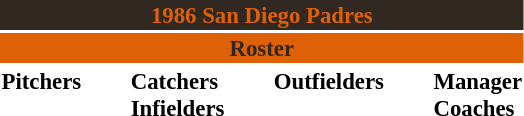<table class="toccolours" style="font-size: 95%;">
<tr>
<th colspan="10" style="background-color: #312821; color: #de6108; text-align: center;">1986 San Diego Padres</th>
</tr>
<tr>
<td colspan="10" style="background-color: #de6108; color: #312821; text-align: center;"><strong>Roster</strong></td>
</tr>
<tr>
<td valign="top"><strong>Pitchers</strong><br>
















</td>
<td width="25px"></td>
<td valign="top"><strong>Catchers</strong><br>



<strong>Infielders</strong>











</td>
<td width="25px"></td>
<td valign="top"><strong>Outfielders</strong><br>



</td>
<td width="25px"></td>
<td valign="top"><strong>Manager</strong><br>
<strong>Coaches</strong>




</td>
</tr>
</table>
